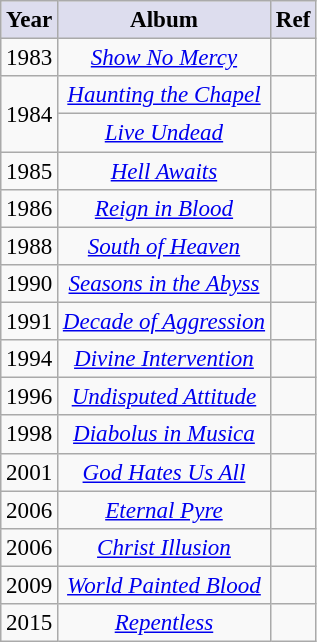<table class="wikitable" style="font-size:96%; text-align:center; margin: 6px;">
<tr>
<th style="background:#dde;">Year</th>
<th style="background:#dde;">Album</th>
<th style="background:#dde;">Ref</th>
</tr>
<tr>
<td>1983</td>
<td><em><a href='#'>Show No Mercy</a></em></td>
<td></td>
</tr>
<tr>
<td rowspan="2">1984</td>
<td><em><a href='#'>Haunting the Chapel</a></em></td>
<td></td>
</tr>
<tr>
<td><em><a href='#'>Live Undead</a></em></td>
<td></td>
</tr>
<tr>
<td>1985</td>
<td><em><a href='#'>Hell Awaits</a></em></td>
<td></td>
</tr>
<tr>
<td>1986</td>
<td><em><a href='#'>Reign in Blood</a></em></td>
<td></td>
</tr>
<tr>
<td>1988</td>
<td><em><a href='#'>South of Heaven</a></em></td>
<td></td>
</tr>
<tr>
<td>1990</td>
<td><em><a href='#'>Seasons in the Abyss</a></em></td>
<td></td>
</tr>
<tr>
<td>1991</td>
<td><em><a href='#'>Decade of Aggression</a></em></td>
<td></td>
</tr>
<tr>
<td>1994</td>
<td><em><a href='#'>Divine Intervention</a></em></td>
<td></td>
</tr>
<tr>
<td>1996</td>
<td><em><a href='#'>Undisputed Attitude</a></em></td>
<td></td>
</tr>
<tr>
<td>1998</td>
<td><em><a href='#'>Diabolus in Musica</a></em></td>
<td></td>
</tr>
<tr>
<td>2001</td>
<td><em><a href='#'>God Hates Us All</a></em></td>
<td></td>
</tr>
<tr>
<td>2006</td>
<td><em><a href='#'>Eternal Pyre</a></em></td>
<td></td>
</tr>
<tr>
<td>2006</td>
<td><em><a href='#'>Christ Illusion</a></em></td>
<td></td>
</tr>
<tr>
<td>2009</td>
<td><em><a href='#'>World Painted Blood</a></em></td>
<td></td>
</tr>
<tr>
<td>2015</td>
<td><em><a href='#'>Repentless</a></em></td>
<td></td>
</tr>
</table>
